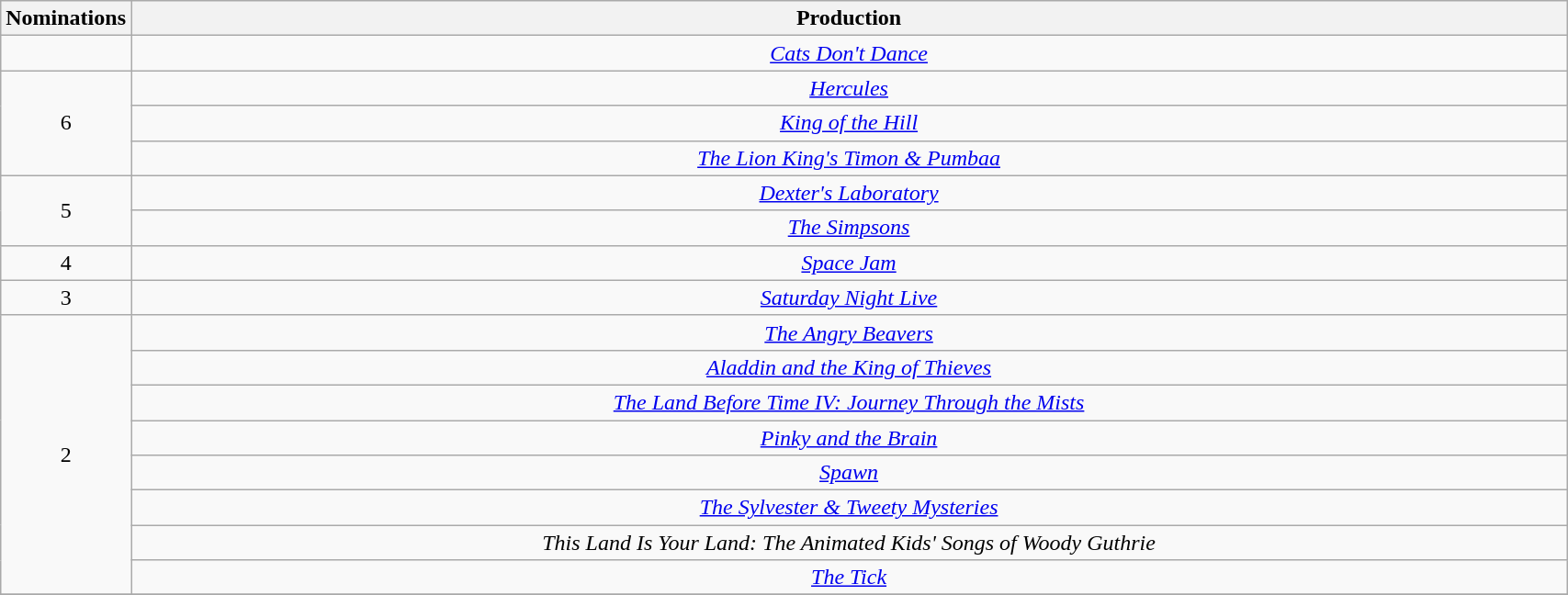<table class="wikitable" rowspan="2" style="text-align:center;" background: #f6e39c; width=90%>
<tr>
<th scope="col" style="width:55px;">Nominations</th>
<th scope="col" style="text-align:center;">Production</th>
</tr>
<tr>
<td></td>
<td><em><a href='#'>Cats Don't Dance</a></em></td>
</tr>
<tr>
<td rowspan=3 style="text-align:center">6</td>
<td><em><a href='#'>Hercules</a></em></td>
</tr>
<tr>
<td><em><a href='#'>King of the Hill</a></em></td>
</tr>
<tr>
<td><em><a href='#'>The Lion King's Timon & Pumbaa</a></em></td>
</tr>
<tr>
<td rowspan=2 style="text-align:center">5</td>
<td><em><a href='#'>Dexter's Laboratory</a></em></td>
</tr>
<tr>
<td><em><a href='#'>The Simpsons</a></em></td>
</tr>
<tr>
<td style="text-align:center">4</td>
<td><em><a href='#'>Space Jam</a></em></td>
</tr>
<tr>
<td style="text-align:center">3</td>
<td><em><a href='#'>Saturday Night Live</a></em></td>
</tr>
<tr>
<td rowspan=8 style="text-align:center">2</td>
<td><em><a href='#'>The Angry Beavers</a></em></td>
</tr>
<tr>
<td><em><a href='#'>Aladdin and the King of Thieves</a></em></td>
</tr>
<tr>
<td><em><a href='#'>The Land Before Time IV: Journey Through the Mists</a></em></td>
</tr>
<tr>
<td><em><a href='#'>Pinky and the Brain</a></em></td>
</tr>
<tr>
<td><em><a href='#'>Spawn</a></em></td>
</tr>
<tr>
<td><em><a href='#'>The Sylvester & Tweety Mysteries</a></em></td>
</tr>
<tr>
<td><em>This Land Is Your Land: The Animated Kids' Songs of Woody Guthrie</em></td>
</tr>
<tr>
<td><em><a href='#'>The Tick</a></em></td>
</tr>
<tr>
</tr>
</table>
